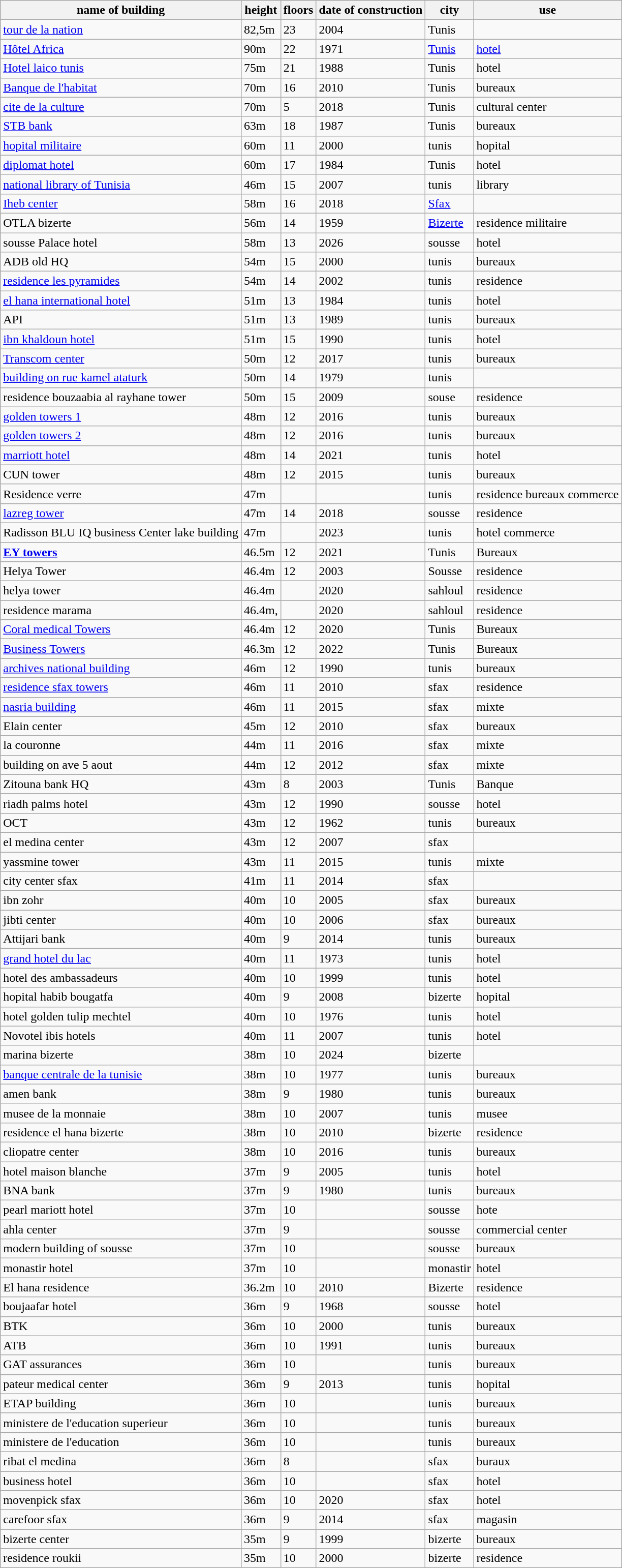<table class="wikitable sortable mw-collapsible">
<tr>
<th>name of building</th>
<th>height</th>
<th>floors</th>
<th>date of construction</th>
<th>city</th>
<th>use</th>
</tr>
<tr>
<td><a href='#'>tour de la nation</a></td>
<td>82,5m</td>
<td>23</td>
<td>2004</td>
<td>Tunis</td>
<td></td>
</tr>
<tr>
<td><a href='#'>Hôtel Africa</a></td>
<td>90m</td>
<td>22</td>
<td>1971</td>
<td><a href='#'>Tunis</a></td>
<td><a href='#'>hotel</a></td>
</tr>
<tr>
<td><a href='#'>Hotel laico tunis</a></td>
<td>75m</td>
<td>21</td>
<td>1988</td>
<td>Tunis</td>
<td>hotel</td>
</tr>
<tr>
<td><a href='#'>Banque de l'habitat</a></td>
<td>70m</td>
<td>16</td>
<td>2010</td>
<td>Tunis</td>
<td>bureaux</td>
</tr>
<tr>
<td><a href='#'>cite de la culture</a></td>
<td>70m</td>
<td>5</td>
<td>2018</td>
<td>Tunis</td>
<td>cultural center</td>
</tr>
<tr>
<td><a href='#'>STB bank</a></td>
<td>63m</td>
<td>18</td>
<td>1987</td>
<td>Tunis</td>
<td>bureaux</td>
</tr>
<tr>
<td><a href='#'>hopital militaire</a></td>
<td>60m</td>
<td>11</td>
<td>2000</td>
<td>tunis</td>
<td>hopital</td>
</tr>
<tr>
<td><a href='#'>diplomat hotel</a></td>
<td>60m</td>
<td>17</td>
<td>1984</td>
<td>Tunis</td>
<td>hotel</td>
</tr>
<tr>
<td><a href='#'>national library of Tunisia</a></td>
<td>46m</td>
<td>15</td>
<td>2007</td>
<td>tunis</td>
<td>library</td>
</tr>
<tr>
<td><a href='#'>Iheb center</a></td>
<td>58m</td>
<td>16</td>
<td>2018</td>
<td><a href='#'>Sfax</a></td>
<td></td>
</tr>
<tr>
<td>OTLA bizerte</td>
<td>56m</td>
<td>14</td>
<td>1959</td>
<td><a href='#'>Bizerte</a></td>
<td>residence militaire</td>
</tr>
<tr>
<td>sousse Palace hotel</td>
<td>58m</td>
<td>13</td>
<td>2026</td>
<td>sousse</td>
<td>hotel</td>
</tr>
<tr>
<td>ADB old HQ</td>
<td>54m</td>
<td>15</td>
<td>2000</td>
<td>tunis</td>
<td>bureaux</td>
</tr>
<tr>
<td><a href='#'>residence les pyramides</a></td>
<td>54m</td>
<td>14</td>
<td>2002</td>
<td>tunis</td>
<td>residence</td>
</tr>
<tr>
<td><a href='#'>el hana international hotel</a></td>
<td>51m</td>
<td>13</td>
<td>1984</td>
<td>tunis</td>
<td>hotel</td>
</tr>
<tr>
<td>API</td>
<td>51m</td>
<td>13</td>
<td>1989</td>
<td>tunis</td>
<td>bureaux</td>
</tr>
<tr>
<td><a href='#'>ibn khaldoun hotel</a></td>
<td>51m</td>
<td>15</td>
<td>1990</td>
<td>tunis</td>
<td>hotel</td>
</tr>
<tr>
<td><a href='#'>Transcom center</a></td>
<td>50m</td>
<td>12</td>
<td>2017</td>
<td>tunis</td>
<td>bureaux</td>
</tr>
<tr>
<td><a href='#'>building on rue kamel ataturk</a></td>
<td>50m</td>
<td>14</td>
<td>1979</td>
<td>tunis</td>
<td></td>
</tr>
<tr>
<td>residence bouzaabia al rayhane tower</td>
<td>50m</td>
<td>15</td>
<td>2009</td>
<td>souse</td>
<td>residence</td>
</tr>
<tr>
<td><a href='#'>golden towers 1</a></td>
<td>48m</td>
<td>12</td>
<td>2016</td>
<td>tunis</td>
<td>bureaux</td>
</tr>
<tr>
<td><a href='#'>golden towers 2</a></td>
<td>48m</td>
<td>12</td>
<td>2016</td>
<td>tunis</td>
<td>bureaux</td>
</tr>
<tr>
<td><a href='#'>marriott hotel</a></td>
<td>48m</td>
<td>14</td>
<td>2021</td>
<td>tunis</td>
<td>hotel</td>
</tr>
<tr>
<td>CUN tower</td>
<td>48m</td>
<td>12</td>
<td>2015</td>
<td>tunis</td>
<td>bureaux</td>
</tr>
<tr>
<td>Residence verre</td>
<td>47m</td>
<td></td>
<td></td>
<td>tunis</td>
<td>residence bureaux commerce</td>
</tr>
<tr>
<td><a href='#'>lazreg tower</a></td>
<td>47m</td>
<td>14</td>
<td>2018</td>
<td>sousse</td>
<td>residence</td>
</tr>
<tr>
<td>Radisson BLU IQ business Center lake building</td>
<td>47m</td>
<td></td>
<td>2023</td>
<td>tunis</td>
<td>hotel commerce</td>
</tr>
<tr>
<td><a href='#'><strong>EY towers</strong></a></td>
<td>46.5m</td>
<td>12</td>
<td>2021</td>
<td>Tunis</td>
<td>Bureaux</td>
</tr>
<tr>
<td>Helya Tower</td>
<td>46.4m</td>
<td>12</td>
<td>2003</td>
<td>Sousse</td>
<td>residence</td>
</tr>
<tr>
<td>helya tower</td>
<td>46.4m</td>
<td></td>
<td>2020</td>
<td>sahloul</td>
<td>residence</td>
</tr>
<tr>
<td>residence marama</td>
<td>46.4m,</td>
<td></td>
<td>2020</td>
<td>sahloul</td>
<td>residence</td>
</tr>
<tr>
<td><a href='#'>Coral medical Towers</a></td>
<td>46.4m</td>
<td>12</td>
<td>2020</td>
<td>Tunis</td>
<td>Bureaux</td>
</tr>
<tr>
<td><a href='#'>Business Towers</a></td>
<td>46.3m</td>
<td>12</td>
<td>2022</td>
<td>Tunis</td>
<td>Bureaux</td>
</tr>
<tr>
<td><a href='#'>archives national building</a></td>
<td>46m</td>
<td>12</td>
<td>1990</td>
<td>tunis</td>
<td>bureaux</td>
</tr>
<tr>
<td><a href='#'>residence sfax towers</a></td>
<td>46m</td>
<td>11</td>
<td>2010</td>
<td>sfax</td>
<td>residence</td>
</tr>
<tr>
<td><a href='#'>nasria building</a></td>
<td>46m</td>
<td>11</td>
<td>2015</td>
<td>sfax</td>
<td>mixte</td>
</tr>
<tr>
<td>Elain center</td>
<td>45m</td>
<td>12</td>
<td>2010</td>
<td>sfax</td>
<td>bureaux</td>
</tr>
<tr>
<td>la couronne</td>
<td>44m</td>
<td>11</td>
<td>2016</td>
<td>sfax</td>
<td>mixte</td>
</tr>
<tr>
<td>building on ave 5 aout</td>
<td>44m</td>
<td>12</td>
<td>2012</td>
<td>sfax</td>
<td>mixte</td>
</tr>
<tr>
<td>Zitouna bank HQ</td>
<td>43m</td>
<td>8</td>
<td>2003</td>
<td>Tunis</td>
<td>Banque</td>
</tr>
<tr>
<td>riadh palms hotel</td>
<td>43m</td>
<td>12</td>
<td>1990</td>
<td>sousse</td>
<td>hotel</td>
</tr>
<tr>
<td>OCT</td>
<td>43m</td>
<td>12</td>
<td>1962</td>
<td>tunis</td>
<td>bureaux</td>
</tr>
<tr>
<td>el medina center</td>
<td>43m</td>
<td>12</td>
<td>2007</td>
<td>sfax</td>
<td></td>
</tr>
<tr>
<td>yassmine tower</td>
<td>43m</td>
<td>11</td>
<td>2015</td>
<td>tunis</td>
<td>mixte</td>
</tr>
<tr>
<td>city center sfax</td>
<td>41m</td>
<td>11</td>
<td>2014</td>
<td>sfax</td>
<td></td>
</tr>
<tr>
<td>ibn zohr</td>
<td>40m</td>
<td>10</td>
<td>2005</td>
<td>sfax</td>
<td>bureaux</td>
</tr>
<tr>
<td>jibti center</td>
<td>40m</td>
<td>10</td>
<td>2006</td>
<td>sfax</td>
<td>bureaux</td>
</tr>
<tr>
<td>Attijari bank</td>
<td>40m</td>
<td>9</td>
<td>2014</td>
<td>tunis</td>
<td>bureaux</td>
</tr>
<tr>
<td><a href='#'>grand hotel du lac</a></td>
<td>40m</td>
<td>11</td>
<td>1973</td>
<td>tunis</td>
<td>hotel</td>
</tr>
<tr>
<td>hotel des ambassadeurs</td>
<td>40m</td>
<td>10</td>
<td>1999</td>
<td>tunis</td>
<td>hotel</td>
</tr>
<tr>
<td>hopital habib bougatfa</td>
<td>40m</td>
<td>9</td>
<td>2008</td>
<td>bizerte</td>
<td>hopital</td>
</tr>
<tr>
<td>hotel golden tulip mechtel</td>
<td>40m</td>
<td>10</td>
<td>1976</td>
<td>tunis</td>
<td>hotel</td>
</tr>
<tr>
<td>Novotel ibis hotels</td>
<td>40m</td>
<td>11</td>
<td>2007</td>
<td>tunis</td>
<td>hotel</td>
</tr>
<tr>
<td>marina bizerte</td>
<td>38m</td>
<td>10</td>
<td>2024</td>
<td>bizerte</td>
<td></td>
</tr>
<tr>
<td><a href='#'>banque centrale de la tunisie</a></td>
<td>38m</td>
<td>10</td>
<td>1977</td>
<td>tunis</td>
<td>bureaux</td>
</tr>
<tr>
<td>amen bank</td>
<td>38m</td>
<td>9</td>
<td>1980</td>
<td>tunis</td>
<td>bureaux</td>
</tr>
<tr>
<td>musee de la monnaie</td>
<td>38m</td>
<td>10</td>
<td>2007</td>
<td>tunis</td>
<td>musee</td>
</tr>
<tr>
<td>residence el hana bizerte</td>
<td>38m</td>
<td>10</td>
<td>2010</td>
<td>bizerte</td>
<td>residence</td>
</tr>
<tr>
<td>cliopatre center</td>
<td>38m</td>
<td>10</td>
<td>2016</td>
<td>tunis</td>
<td>bureaux</td>
</tr>
<tr>
<td>hotel maison blanche</td>
<td>37m</td>
<td>9</td>
<td>2005</td>
<td>tunis</td>
<td>hotel</td>
</tr>
<tr>
<td>BNA bank</td>
<td>37m</td>
<td>9</td>
<td>1980</td>
<td>tunis</td>
<td>bureaux</td>
</tr>
<tr>
<td>pearl mariott hotel</td>
<td>37m</td>
<td>10</td>
<td></td>
<td>sousse</td>
<td>hote</td>
</tr>
<tr>
<td>ahla center</td>
<td>37m</td>
<td>9</td>
<td></td>
<td>sousse</td>
<td>commercial center</td>
</tr>
<tr>
<td>modern building of sousse</td>
<td>37m</td>
<td>10</td>
<td></td>
<td>sousse</td>
<td>bureaux</td>
</tr>
<tr>
<td>monastir hotel</td>
<td>37m</td>
<td>10</td>
<td></td>
<td>monastir</td>
<td>hotel</td>
</tr>
<tr>
<td>El hana residence</td>
<td>36.2m</td>
<td>10</td>
<td>2010</td>
<td>Bizerte</td>
<td>residence</td>
</tr>
<tr>
<td>boujaafar hotel</td>
<td>36m</td>
<td>9</td>
<td>1968</td>
<td>sousse</td>
<td>hotel</td>
</tr>
<tr>
<td>BTK</td>
<td>36m</td>
<td>10</td>
<td>2000</td>
<td>tunis</td>
<td>bureaux</td>
</tr>
<tr>
<td>ATB</td>
<td>36m</td>
<td>10</td>
<td>1991</td>
<td>tunis</td>
<td>bureaux</td>
</tr>
<tr>
<td>GAT assurances</td>
<td>36m</td>
<td>10</td>
<td></td>
<td>tunis</td>
<td>bureaux</td>
</tr>
<tr>
<td>pateur medical center</td>
<td>36m</td>
<td>9</td>
<td>2013</td>
<td>tunis</td>
<td>hopital</td>
</tr>
<tr>
<td>ETAP building</td>
<td>36m</td>
<td>10</td>
<td></td>
<td>tunis</td>
<td>bureaux</td>
</tr>
<tr>
<td>ministere de l'education superieur</td>
<td>36m</td>
<td>10</td>
<td></td>
<td>tunis</td>
<td>bureaux</td>
</tr>
<tr>
<td>ministere de l'education</td>
<td>36m</td>
<td>10</td>
<td></td>
<td>tunis</td>
<td>bureaux</td>
</tr>
<tr>
<td>ribat el medina</td>
<td>36m</td>
<td>8</td>
<td></td>
<td>sfax</td>
<td>buraux</td>
</tr>
<tr>
<td>business hotel</td>
<td>36m</td>
<td>10</td>
<td></td>
<td>sfax</td>
<td>hotel</td>
</tr>
<tr>
<td>movenpick sfax</td>
<td>36m</td>
<td>10</td>
<td>2020</td>
<td>sfax</td>
<td>hotel</td>
</tr>
<tr>
<td>carefoor sfax</td>
<td>36m</td>
<td>9</td>
<td>2014</td>
<td>sfax</td>
<td>magasin</td>
</tr>
<tr>
<td>bizerte center</td>
<td>35m</td>
<td>9</td>
<td>1999</td>
<td>bizerte</td>
<td>bureaux</td>
</tr>
<tr>
<td>residence roukii</td>
<td>35m</td>
<td>10</td>
<td>2000</td>
<td>bizerte</td>
<td>residence</td>
</tr>
</table>
